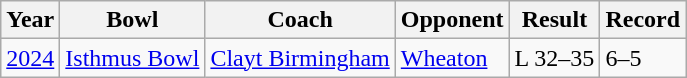<table class="wikitable">
<tr>
<th>Year</th>
<th>Bowl</th>
<th>Coach</th>
<th>Opponent</th>
<th>Result</th>
<th>Record</th>
</tr>
<tr>
<td><a href='#'>2024</a></td>
<td><a href='#'>Isthmus Bowl</a></td>
<td><a href='#'>Clayt Birmingham</a></td>
<td><a href='#'>Wheaton</a></td>
<td>L 32–35</td>
<td>6–5</td>
</tr>
</table>
